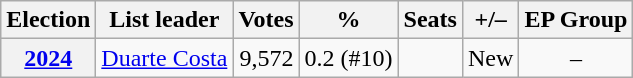<table class="wikitable" style="text-align:right;">
<tr>
<th>Election</th>
<th>List leader</th>
<th>Votes</th>
<th>%</th>
<th>Seats</th>
<th>+/–</th>
<th>EP Group</th>
</tr>
<tr>
<th><a href='#'>2024</a></th>
<td align=left><a href='#'>Duarte Costa</a></td>
<td>9,572</td>
<td>0.2 (#10)</td>
<td></td>
<td>New</td>
<td align=center>–</td>
</tr>
</table>
